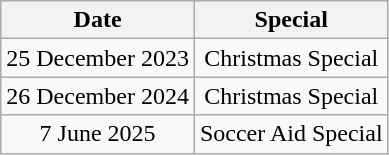<table class="wikitable" style="text-align:center;">
<tr>
<th>Date</th>
<th>Special</th>
</tr>
<tr>
<td>25 December 2023</td>
<td>Christmas Special</td>
</tr>
<tr>
<td>26 December 2024</td>
<td>Christmas Special</td>
</tr>
<tr>
<td>7 June 2025</td>
<td>Soccer Aid Special<br></td>
</tr>
</table>
